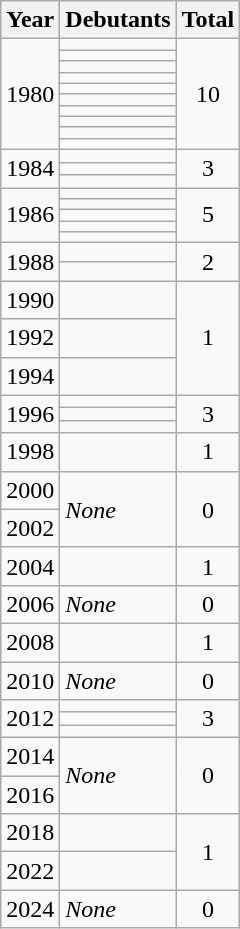<table class="wikitable">
<tr>
<th>Year</th>
<th>Debutants</th>
<th>Total</th>
</tr>
<tr>
<td rowspan=10>1980</td>
<td></td>
<td rowspan=10 align=center>10</td>
</tr>
<tr>
<td></td>
</tr>
<tr>
<td></td>
</tr>
<tr>
<td></td>
</tr>
<tr>
<td></td>
</tr>
<tr>
<td></td>
</tr>
<tr>
<td></td>
</tr>
<tr>
<td></td>
</tr>
<tr>
<td></td>
</tr>
<tr>
<td></td>
</tr>
<tr>
<td rowspan=3>1984</td>
<td></td>
<td rowspan=3 align=center>3</td>
</tr>
<tr>
<td></td>
</tr>
<tr>
<td></td>
</tr>
<tr>
<td rowspan=5>1986</td>
<td></td>
<td rowspan=5 align=center>5</td>
</tr>
<tr>
<td></td>
</tr>
<tr>
<td></td>
</tr>
<tr>
<td></td>
</tr>
<tr>
<td></td>
</tr>
<tr>
<td rowspan=2>1988</td>
<td></td>
<td rowspan=2 align=center>2</td>
</tr>
<tr>
<td></td>
</tr>
<tr>
<td>1990</td>
<td></td>
<td rowspan=3 align=center>1</td>
</tr>
<tr>
<td>1992</td>
<td></td>
</tr>
<tr>
<td>1994</td>
<td></td>
</tr>
<tr>
<td rowspan=3>1996</td>
<td></td>
<td rowspan=3 align=center>3</td>
</tr>
<tr>
<td></td>
</tr>
<tr>
<td></td>
</tr>
<tr>
<td>1998</td>
<td></td>
<td align=center>1</td>
</tr>
<tr>
<td>2000</td>
<td rowspan=2><em>None</em></td>
<td rowspan=2 align=center>0</td>
</tr>
<tr>
<td>2002</td>
</tr>
<tr>
<td>2004</td>
<td></td>
<td align=center>1</td>
</tr>
<tr>
<td>2006</td>
<td><em>None</em></td>
<td align=center>0</td>
</tr>
<tr>
<td>2008</td>
<td></td>
<td align=center>1</td>
</tr>
<tr>
<td>2010</td>
<td><em>None</em></td>
<td align=center>0</td>
</tr>
<tr>
<td rowspan=3>2012</td>
<td></td>
<td rowspan=3 align=center>3</td>
</tr>
<tr>
<td></td>
</tr>
<tr>
<td></td>
</tr>
<tr>
<td rowspan=1>2014</td>
<td rowspan=2><em>None</em></td>
<td rowspan=2 align=center>0</td>
</tr>
<tr>
<td rowspan=1>2016</td>
</tr>
<tr>
<td rowspan=1>2018</td>
<td></td>
<td rowspan=2 align=center>1</td>
</tr>
<tr>
<td rowspan=1>2022</td>
<td></td>
</tr>
<tr>
<td>2024</td>
<td><em>None</em></td>
<td align=center>0</td>
</tr>
</table>
